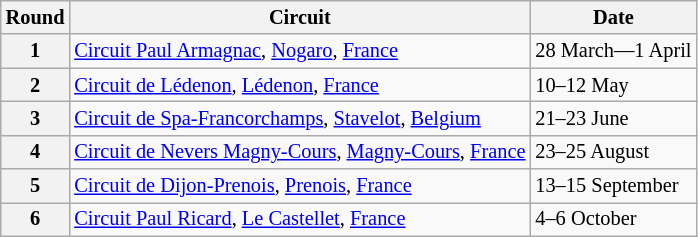<table class="wikitable" style="font-size:85%;">
<tr>
<th>Round</th>
<th>Circuit</th>
<th>Date</th>
</tr>
<tr>
<th>1</th>
<td> <a href='#'>Circuit Paul Armagnac</a>, <a href='#'>Nogaro</a>, <a href='#'>France</a></td>
<td>28 March—1 April</td>
</tr>
<tr>
<th>2</th>
<td> <a href='#'>Circuit de Lédenon</a>, <a href='#'>Lédenon</a>, <a href='#'>France</a></td>
<td>10–12 May</td>
</tr>
<tr>
<th>3</th>
<td> <a href='#'>Circuit de Spa-Francorchamps</a>, <a href='#'>Stavelot</a>, <a href='#'>Belgium</a></td>
<td>21–23 June</td>
</tr>
<tr>
<th>4</th>
<td> <a href='#'>Circuit de Nevers Magny-Cours</a>, <a href='#'>Magny-Cours</a>, <a href='#'>France</a></td>
<td>23–25 August</td>
</tr>
<tr>
<th>5</th>
<td> <a href='#'>Circuit de Dijon-Prenois</a>, <a href='#'>Prenois</a>, <a href='#'>France</a></td>
<td>13–15 September</td>
</tr>
<tr>
<th>6</th>
<td> <a href='#'>Circuit Paul Ricard</a>, <a href='#'>Le Castellet</a>, <a href='#'>France</a></td>
<td>4–6 October</td>
</tr>
</table>
